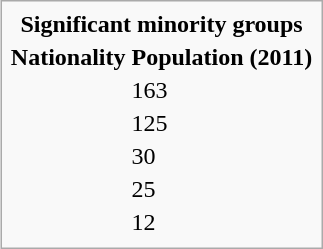<table class="infobox" style="float:center;">
<tr>
<td style="text-align:center;" colspan="2"><strong>Significant minority groups</strong></td>
</tr>
<tr>
<th>Nationality</th>
<th>Population (2011)</th>
</tr>
<tr>
<td></td>
<td>163</td>
</tr>
<tr>
<td></td>
<td>125</td>
</tr>
<tr>
<td></td>
<td>30</td>
</tr>
<tr>
<td></td>
<td>25</td>
</tr>
<tr>
<td></td>
<td>12</td>
</tr>
<tr>
</tr>
</table>
